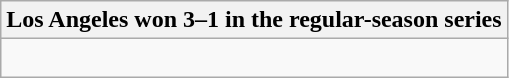<table class="wikitable collapsible collapsed">
<tr>
<th>Los Angeles won 3–1 in the regular-season series</th>
</tr>
<tr>
<td><br>


</td>
</tr>
</table>
